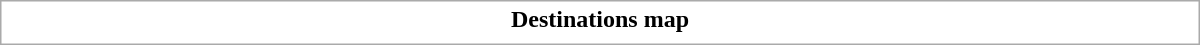<table class="collapsible collapsed" style="border:1px #aaa solid; width:50em; margin:0.2em auto">
<tr>
<th>Destinations map</th>
</tr>
<tr>
<td></td>
</tr>
</table>
